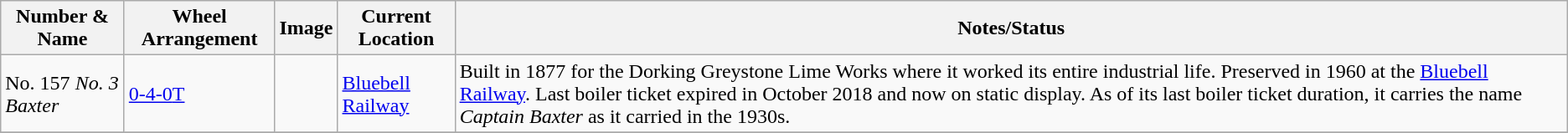<table class="wikitable sortable">
<tr>
<th>Number & Name</th>
<th>Wheel Arrangement</th>
<th class="unsortable">Image</th>
<th>Current Location</th>
<th>Notes/Status</th>
</tr>
<tr>
<td>No. 157 <em>No. 3 Baxter</em></td>
<td><a href='#'>0-4-0</a><a href='#'>T</a></td>
<td></td>
<td><a href='#'>Bluebell Railway</a></td>
<td>Built in 1877 for the Dorking Greystone Lime Works where it worked its entire industrial life. Preserved in 1960 at the <a href='#'>Bluebell Railway</a>. Last boiler ticket expired in October 2018 and now on static display. As of its last boiler ticket duration, it carries the name <em>Captain Baxter</em> as it carried in the 1930s.</td>
</tr>
<tr>
</tr>
</table>
